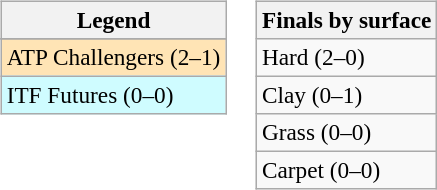<table>
<tr valign=top>
<td><br><table class=wikitable style=font-size:97%>
<tr>
<th>Legend</th>
</tr>
<tr bgcolor=e5d1cb>
</tr>
<tr bgcolor=moccasin>
<td>ATP Challengers (2–1)</td>
</tr>
<tr bgcolor=cffcff>
<td>ITF Futures (0–0)</td>
</tr>
</table>
</td>
<td><br><table class=wikitable style=font-size:97%>
<tr>
<th>Finals by surface</th>
</tr>
<tr>
<td>Hard (2–0)</td>
</tr>
<tr>
<td>Clay (0–1)</td>
</tr>
<tr>
<td>Grass (0–0)</td>
</tr>
<tr>
<td>Carpet (0–0)</td>
</tr>
</table>
</td>
</tr>
</table>
